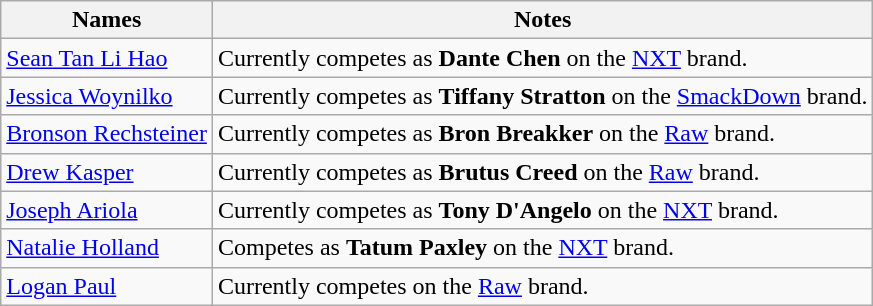<table class="wikitable sortable">
<tr>
<th>Names</th>
<th>Notes</th>
</tr>
<tr>
<td><a href='#'>Sean Tan Li Hao</a></td>
<td>Currently competes as <strong>Dante Chen</strong> on the <a href='#'>NXT</a> brand.</td>
</tr>
<tr>
<td><a href='#'>Jessica Woynilko</a></td>
<td>Currently competes as <strong>Tiffany Stratton</strong> on the <a href='#'>SmackDown</a> brand.</td>
</tr>
<tr>
<td><a href='#'>Bronson Rechsteiner</a></td>
<td>Currently competes as <strong>Bron Breakker</strong> on the <a href='#'>Raw</a> brand.</td>
</tr>
<tr>
<td><a href='#'>Drew Kasper</a></td>
<td>Currently competes as <strong>Brutus Creed</strong> on the <a href='#'>Raw</a> brand.</td>
</tr>
<tr>
<td><a href='#'>Joseph Ariola</a></td>
<td>Currently competes as <strong>Tony D'Angelo</strong> on the <a href='#'>NXT</a> brand.</td>
</tr>
<tr>
<td><a href='#'>Natalie Holland</a></td>
<td>Competes as <strong>Tatum Paxley</strong> on the <a href='#'>NXT</a> brand.</td>
</tr>
<tr>
<td><a href='#'>Logan Paul</a></td>
<td>Currently competes on the <a href='#'>Raw</a> brand.</td>
</tr>
</table>
